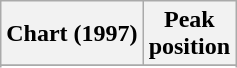<table class="wikitable sortable plainrowheaders" style="text-align:center">
<tr>
<th scope="col">Chart (1997)</th>
<th scope="col">Peak<br>position</th>
</tr>
<tr>
</tr>
<tr>
</tr>
<tr>
</tr>
<tr>
</tr>
<tr>
</tr>
<tr>
</tr>
<tr>
</tr>
<tr>
</tr>
<tr>
</tr>
<tr>
</tr>
<tr>
</tr>
<tr>
</tr>
<tr>
</tr>
<tr>
</tr>
<tr>
</tr>
</table>
